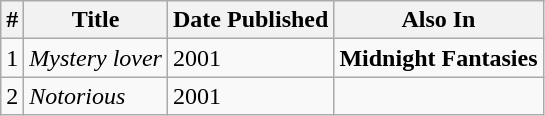<table class="wikitable">
<tr>
<th>#</th>
<th>Title</th>
<th>Date Published</th>
<th>Also In</th>
</tr>
<tr>
<td>1</td>
<td><em>Mystery lover</em></td>
<td>2001</td>
<td><strong>Midnight Fantasies</strong></td>
</tr>
<tr>
<td>2</td>
<td><em>Notorious</em></td>
<td>2001</td>
<td></td>
</tr>
</table>
